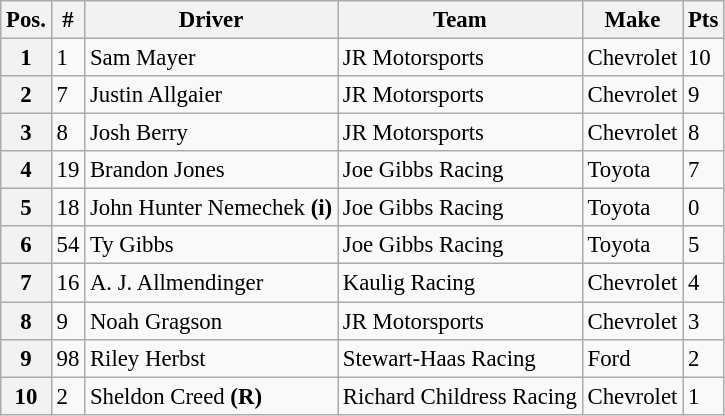<table class="wikitable" style="font-size:95%">
<tr>
<th>Pos.</th>
<th>#</th>
<th>Driver</th>
<th>Team</th>
<th>Make</th>
<th>Pts</th>
</tr>
<tr>
<th>1</th>
<td>1</td>
<td>Sam Mayer</td>
<td>JR Motorsports</td>
<td>Chevrolet</td>
<td>10</td>
</tr>
<tr>
<th>2</th>
<td>7</td>
<td>Justin Allgaier</td>
<td>JR Motorsports</td>
<td>Chevrolet</td>
<td>9</td>
</tr>
<tr>
<th>3</th>
<td>8</td>
<td>Josh Berry</td>
<td>JR Motorsports</td>
<td>Chevrolet</td>
<td>8</td>
</tr>
<tr>
<th>4</th>
<td>19</td>
<td>Brandon Jones</td>
<td>Joe Gibbs Racing</td>
<td>Toyota</td>
<td>7</td>
</tr>
<tr>
<th>5</th>
<td>18</td>
<td>John Hunter Nemechek <strong>(i)</strong></td>
<td>Joe Gibbs Racing</td>
<td>Toyota</td>
<td>0</td>
</tr>
<tr>
<th>6</th>
<td>54</td>
<td>Ty Gibbs</td>
<td>Joe Gibbs Racing</td>
<td>Toyota</td>
<td>5</td>
</tr>
<tr>
<th>7</th>
<td>16</td>
<td>A. J. Allmendinger</td>
<td>Kaulig Racing</td>
<td>Chevrolet</td>
<td>4</td>
</tr>
<tr>
<th>8</th>
<td>9</td>
<td>Noah Gragson</td>
<td>JR Motorsports</td>
<td>Chevrolet</td>
<td>3</td>
</tr>
<tr>
<th>9</th>
<td>98</td>
<td>Riley Herbst</td>
<td>Stewart-Haas Racing</td>
<td>Ford</td>
<td>2</td>
</tr>
<tr>
<th>10</th>
<td>2</td>
<td>Sheldon Creed <strong>(R)</strong></td>
<td>Richard Childress Racing</td>
<td>Chevrolet</td>
<td>1</td>
</tr>
</table>
